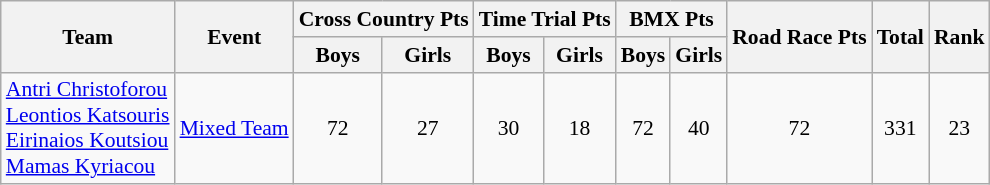<table class="wikitable" border="1" style="font-size:90%">
<tr>
<th rowspan=2>Team</th>
<th rowspan=2>Event</th>
<th colspan=2>Cross Country Pts</th>
<th colspan=2>Time Trial Pts</th>
<th colspan=2>BMX Pts</th>
<th rowspan=2>Road Race Pts</th>
<th rowspan=2>Total</th>
<th rowspan=2>Rank</th>
</tr>
<tr>
<th>Boys</th>
<th>Girls</th>
<th>Boys</th>
<th>Girls</th>
<th>Boys</th>
<th>Girls</th>
</tr>
<tr>
<td><a href='#'>Antri Christoforou</a><br><a href='#'>Leontios Katsouris</a><br><a href='#'>Eirinaios Koutsiou</a><br><a href='#'>Mamas Kyriacou</a></td>
<td><a href='#'>Mixed Team</a></td>
<td align=center>72</td>
<td align=center>27</td>
<td align=center>30</td>
<td align=center>18</td>
<td align=center>72</td>
<td align=center>40</td>
<td align=center>72</td>
<td align=center>331</td>
<td align=center>23</td>
</tr>
</table>
